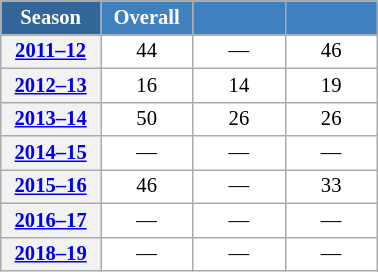<table class="wikitable" style="font-size:86%; text-align:center; border:grey solid 1px; border-collapse:collapse; background:#ffffff;">
<tr>
<th style="background-color:#369; color:white; width:60px;"> Season </th>
<th style="background-color:#4180be; color:white; width:55px;">Overall</th>
<th style="background-color:#4180be; color:white; width:55px;"></th>
<th style="background-color:#4180be; color:white; width:55px;"></th>
</tr>
<tr>
<th scope=row align=center><a href='#'>2011–12</a></th>
<td align=center>44</td>
<td align=center>—</td>
<td align=center>46</td>
</tr>
<tr>
<th scope=row align=center><a href='#'>2012–13</a></th>
<td align=center>16</td>
<td align=center>14</td>
<td align=center>19</td>
</tr>
<tr>
<th scope=row align=center><a href='#'>2013–14</a></th>
<td align=center>50</td>
<td align=center>26</td>
<td align=center>26</td>
</tr>
<tr>
<th scope=row align=center><a href='#'>2014–15</a></th>
<td align=center>—</td>
<td align=center>—</td>
<td align=center>—</td>
</tr>
<tr>
<th scope=row align=center><a href='#'>2015–16</a></th>
<td align=center>46</td>
<td align=center>—</td>
<td align=center>33</td>
</tr>
<tr>
<th scope=row align=center><a href='#'>2016–17</a></th>
<td align=center>—</td>
<td align=center>—</td>
<td align=center>—</td>
</tr>
<tr>
<th scope=row align=center><a href='#'>2018–19</a></th>
<td align=center>—</td>
<td align=center>—</td>
<td align=center>—</td>
</tr>
</table>
